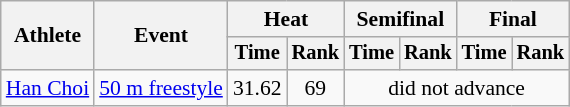<table class=wikitable style="font-size:90%">
<tr>
<th rowspan="2">Athlete</th>
<th rowspan="2">Event</th>
<th colspan="2">Heat</th>
<th colspan="2">Semifinal</th>
<th colspan="2">Final</th>
</tr>
<tr style="font-size:95%">
<th>Time</th>
<th>Rank</th>
<th>Time</th>
<th>Rank</th>
<th>Time</th>
<th>Rank</th>
</tr>
<tr align=center>
<td align=left><a href='#'>Han Choi</a></td>
<td align=left><a href='#'>50 m freestyle</a></td>
<td>31.62</td>
<td>69</td>
<td colspan=4>did not advance</td>
</tr>
</table>
